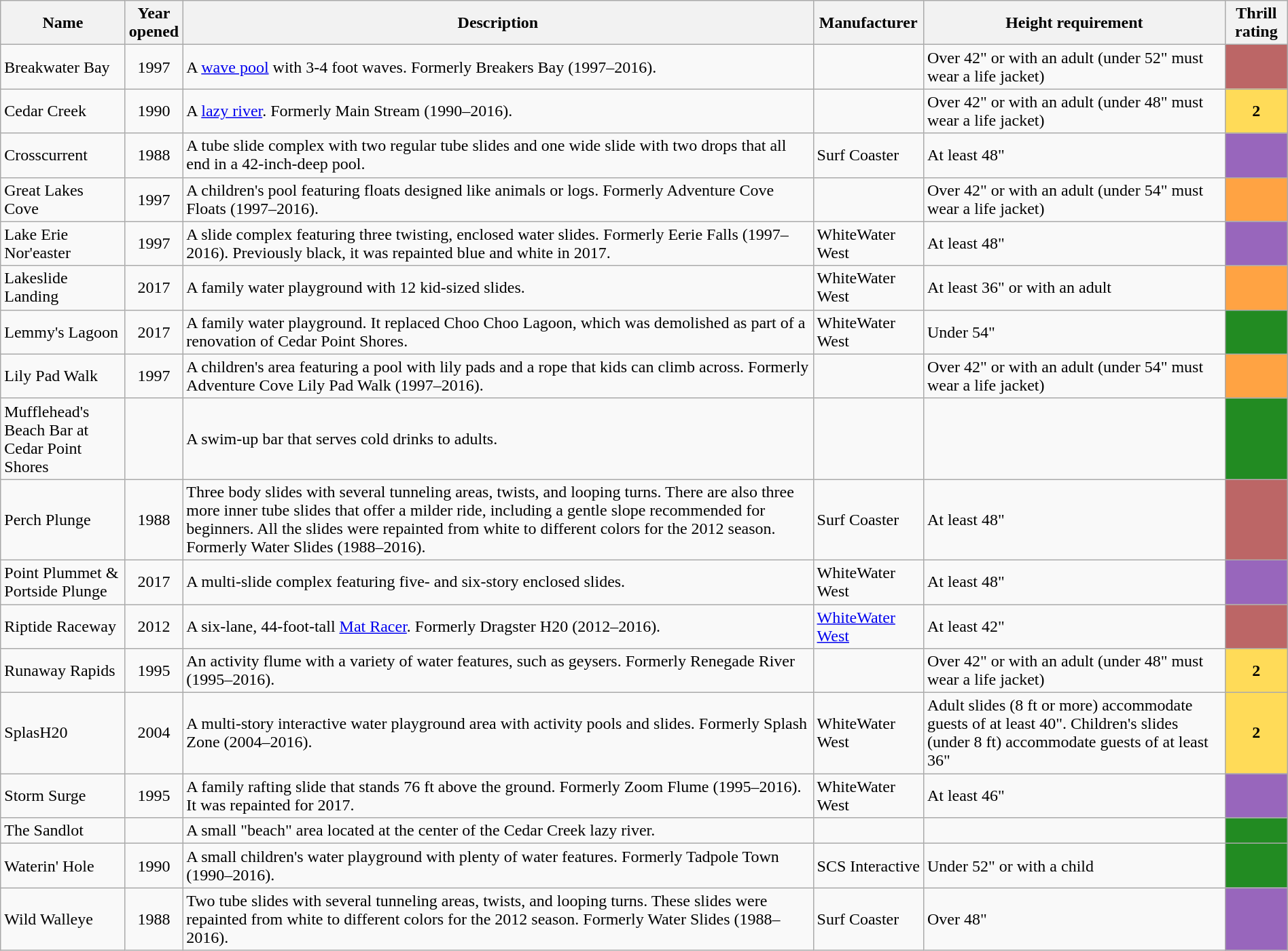<table class="wikitable sortable" style="width: 100%">
<tr>
<th scope="col" style="width:115px;">Name</th>
<th scope="col" style="width:40px;">Year opened</th>
<th>Description</th>
<th>Manufacturer</th>
<th>Height requirement</th>
<th>Thrill rating</th>
</tr>
<tr>
<td>Breakwater Bay</td>
<td style="text-align:center;">1997</td>
<td>A <a href='#'>wave pool</a> with 3-4 foot waves. Formerly Breakers Bay (1997–2016).</td>
<td></td>
<td>Over 42" or with an adult (under 52" must wear a life jacket)</td>
<td style="background:#bc6666; text-align:center;"><strong></strong></td>
</tr>
<tr>
<td>Cedar Creek</td>
<td style="text-align:center;">1990</td>
<td>A <a href='#'>lazy river</a>. Formerly Main Stream (1990–2016).</td>
<td></td>
<td>Over 42" or with an adult (under 48" must wear a life jacket)</td>
<td style="background:#ffdb58; text-align:center;"><strong>2</strong></td>
</tr>
<tr>
<td>Crosscurrent</td>
<td style="text-align:center;">1988</td>
<td>A tube slide complex with two regular tube slides and one wide slide with two drops that all end in a 42-inch-deep pool.</td>
<td>Surf Coaster</td>
<td>At least 48"</td>
<td style="background:#9866bc; text-align:center;"><strong></strong></td>
</tr>
<tr>
<td>Great Lakes Cove</td>
<td style="text-align:center;">1997</td>
<td>A children's pool featuring floats designed like animals or logs. Formerly Adventure Cove Floats (1997–2016).</td>
<td></td>
<td>Over 42" or with an adult (under 54" must wear a life jacket)</td>
<td style="background:#ffa343; text-align:center;"><strong></strong></td>
</tr>
<tr>
<td>Lake Erie Nor'easter</td>
<td style="text-align:center;">1997</td>
<td>A slide complex featuring three twisting, enclosed water slides. Formerly Eerie Falls (1997–2016). Previously black, it was repainted blue and white in 2017.</td>
<td>WhiteWater West</td>
<td>At least 48"</td>
<td style="background:#9866bc; text-align:center;"><strong></strong></td>
</tr>
<tr>
<td>Lakeslide Landing</td>
<td style="text-align:center;">2017</td>
<td>A family water playground with 12 kid-sized slides.</td>
<td>WhiteWater West</td>
<td>At least 36" or with an adult</td>
<td style="background:#ffa343; text-align:center;"><strong></strong></td>
</tr>
<tr>
<td>Lemmy's Lagoon</td>
<td style="text-align:center;">2017</td>
<td>A family water playground. It replaced Choo Choo Lagoon, which was demolished as part of a renovation of Cedar Point Shores.</td>
<td>WhiteWater West</td>
<td>Under 54"</td>
<td style="background:#228B22; text-align:center;"><strong></strong></td>
</tr>
<tr>
<td>Lily Pad Walk</td>
<td style="text-align:center;">1997</td>
<td>A children's area featuring a pool with lily pads and a rope that kids can climb across. Formerly Adventure Cove Lily Pad Walk (1997–2016).</td>
<td></td>
<td>Over 42" or with an adult (under 54" must wear a life jacket)</td>
<td style="background:#ffa343; text-align:center;"><strong></strong></td>
</tr>
<tr>
<td>Mufflehead's Beach Bar at Cedar Point Shores</td>
<td style="text-align:center;"></td>
<td>A swim-up bar that serves cold drinks to adults.</td>
<td></td>
<td></td>
<td style="background:#228B22; text-align:center;"><strong></strong></td>
</tr>
<tr>
<td>Perch Plunge</td>
<td style="text-align:center;">1988</td>
<td>Three body slides with several tunneling areas, twists, and looping turns. There are also three more inner tube slides that offer a milder ride, including a gentle slope recommended for beginners. All the slides were repainted from white to different colors for the 2012 season. Formerly Water Slides (1988–2016).</td>
<td>Surf Coaster</td>
<td>At least 48"</td>
<td style="background:#bc6666; text-align:center;"><strong></strong></td>
</tr>
<tr>
<td>Point Plummet & Portside Plunge</td>
<td style="text-align:center;">2017</td>
<td>A multi-slide complex featuring five- and six-story enclosed slides.</td>
<td>WhiteWater West</td>
<td>At least 48"</td>
<td style="background:#9866bc; text-align:center;"><strong></strong></td>
</tr>
<tr>
<td>Riptide Raceway</td>
<td style="text-align:center;">2012</td>
<td>A six-lane, 44-foot-tall <a href='#'>Mat Racer</a>. Formerly Dragster H20 (2012–2016).</td>
<td><a href='#'>WhiteWater West</a></td>
<td>At least 42"</td>
<td style="background:#bc6666; text-align:center;"><strong></strong></td>
</tr>
<tr>
<td>Runaway Rapids</td>
<td style="text-align:center;">1995</td>
<td>An activity flume with a variety of water features, such as geysers. Formerly Renegade River (1995–2016).</td>
<td></td>
<td>Over 42" or with an adult (under 48" must wear a life jacket)</td>
<td style="background:#ffdb58; text-align:center;"><strong>2</strong></td>
</tr>
<tr>
<td>SplasH20</td>
<td style="text-align:center;">2004</td>
<td>A multi-story interactive water playground area with activity pools and slides. Formerly Splash Zone (2004–2016).</td>
<td>WhiteWater West</td>
<td>Adult slides (8 ft or more) accommodate guests of at least 40". Children's slides (under 8 ft) accommodate guests of at least 36"</td>
<td style="background:#ffdb58; text-align:center;"><strong>2</strong></td>
</tr>
<tr>
<td>Storm Surge</td>
<td style="text-align:center;">1995</td>
<td>A family rafting slide that stands 76 ft above the ground. Formerly Zoom Flume (1995–2016). It was repainted for 2017.</td>
<td>WhiteWater West</td>
<td>At least 46"</td>
<td style="background:#9866bc; text-align:center;"><strong></strong></td>
</tr>
<tr>
<td>The Sandlot</td>
<td style="text-align:center;"></td>
<td>A small "beach" area located at the center of the Cedar Creek lazy river.</td>
<td></td>
<td></td>
<td style="background:#228B22; text-align:center;"><strong></strong></td>
</tr>
<tr>
<td>Waterin' Hole</td>
<td style="text-align:center;">1990</td>
<td>A small children's water playground with plenty of water features. Formerly Tadpole Town (1990–2016).</td>
<td>SCS Interactive</td>
<td>Under 52" or with a child</td>
<td style="background:#228B22; text-align:center;"><strong></strong></td>
</tr>
<tr>
<td>Wild Walleye</td>
<td style="text-align:center;">1988</td>
<td>Two tube slides with several tunneling areas, twists, and looping turns. These slides were repainted from white to different colors for the 2012 season. Formerly Water Slides (1988–2016).</td>
<td>Surf Coaster</td>
<td>Over 48"</td>
<td style="background:#9866bc; text-align:center;"><strong></strong></td>
</tr>
</table>
